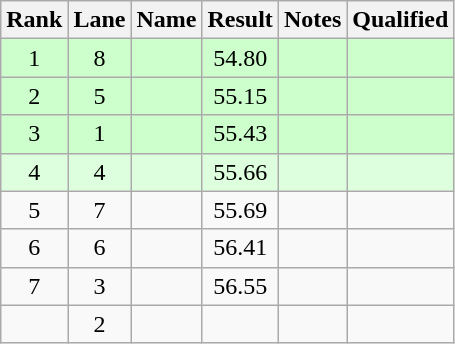<table class="wikitable sortable" style="text-align:center">
<tr>
<th>Rank</th>
<th>Lane</th>
<th>Name</th>
<th>Result</th>
<th>Notes</th>
<th>Qualified</th>
</tr>
<tr style="background:#cfc;">
<td>1</td>
<td>8</td>
<td align="left"></td>
<td>54.80</td>
<td></td>
<td></td>
</tr>
<tr style="background:#cfc;">
<td>2</td>
<td>5</td>
<td align="left"></td>
<td>55.15</td>
<td></td>
<td></td>
</tr>
<tr style="background:#cfc;">
<td>3</td>
<td>1</td>
<td align="left"></td>
<td>55.43</td>
<td></td>
<td></td>
</tr>
<tr style="background:#dfd;">
<td>4</td>
<td>4</td>
<td align="left"></td>
<td>55.66</td>
<td></td>
<td></td>
</tr>
<tr>
<td>5</td>
<td>7</td>
<td align="left"></td>
<td>55.69</td>
<td></td>
<td></td>
</tr>
<tr>
<td>6</td>
<td>6</td>
<td align="left"></td>
<td>56.41</td>
<td></td>
<td></td>
</tr>
<tr>
<td>7</td>
<td>3</td>
<td align="left"></td>
<td>56.55</td>
<td></td>
<td></td>
</tr>
<tr>
<td></td>
<td>2</td>
<td align="left"></td>
<td></td>
<td></td>
<td></td>
</tr>
</table>
